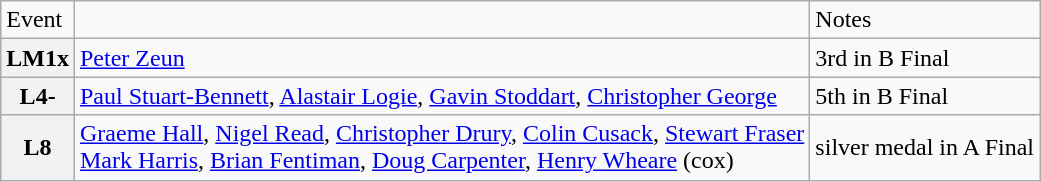<table class="wikitable">
<tr>
<td>Event</td>
<td></td>
<td>Notes</td>
</tr>
<tr>
<th>LM1x</th>
<td><a href='#'>Peter Zeun</a></td>
<td>3rd in B Final</td>
</tr>
<tr>
<th>L4-</th>
<td><a href='#'>Paul Stuart-Bennett</a>, <a href='#'>Alastair Logie</a>, <a href='#'>Gavin Stoddart</a>, <a href='#'>Christopher George</a></td>
<td>5th in B Final</td>
</tr>
<tr>
<th>L8</th>
<td><a href='#'>Graeme Hall</a>, <a href='#'>Nigel Read</a>, <a href='#'>Christopher Drury</a>, <a href='#'>Colin Cusack</a>, <a href='#'>Stewart Fraser</a><br> <a href='#'>Mark Harris</a>, <a href='#'>Brian Fentiman</a>, <a href='#'>Doug Carpenter</a>, <a href='#'>Henry Wheare</a> (cox)</td>
<td>silver medal in A Final</td>
</tr>
</table>
